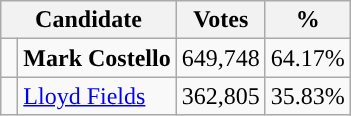<table class="wikitable">
<tr>
<th colspan="2" rowspan="1" align="center" valign="top"><strong>Candidate</strong></th>
<th valign="top"><strong>Votes</strong></th>
<th valign="top"><strong>%</strong></th>
</tr>
<tr>
<td style="background-color:"> </td>
<td><strong>Mark Costello</strong></td>
<td>649,748</td>
<td>64.17%</td>
</tr>
<tr>
<td style="background-color:"> </td>
<td><a href='#'>Lloyd Fields</a></td>
<td>362,805</td>
<td>35.83%</td>
</tr>
</table>
